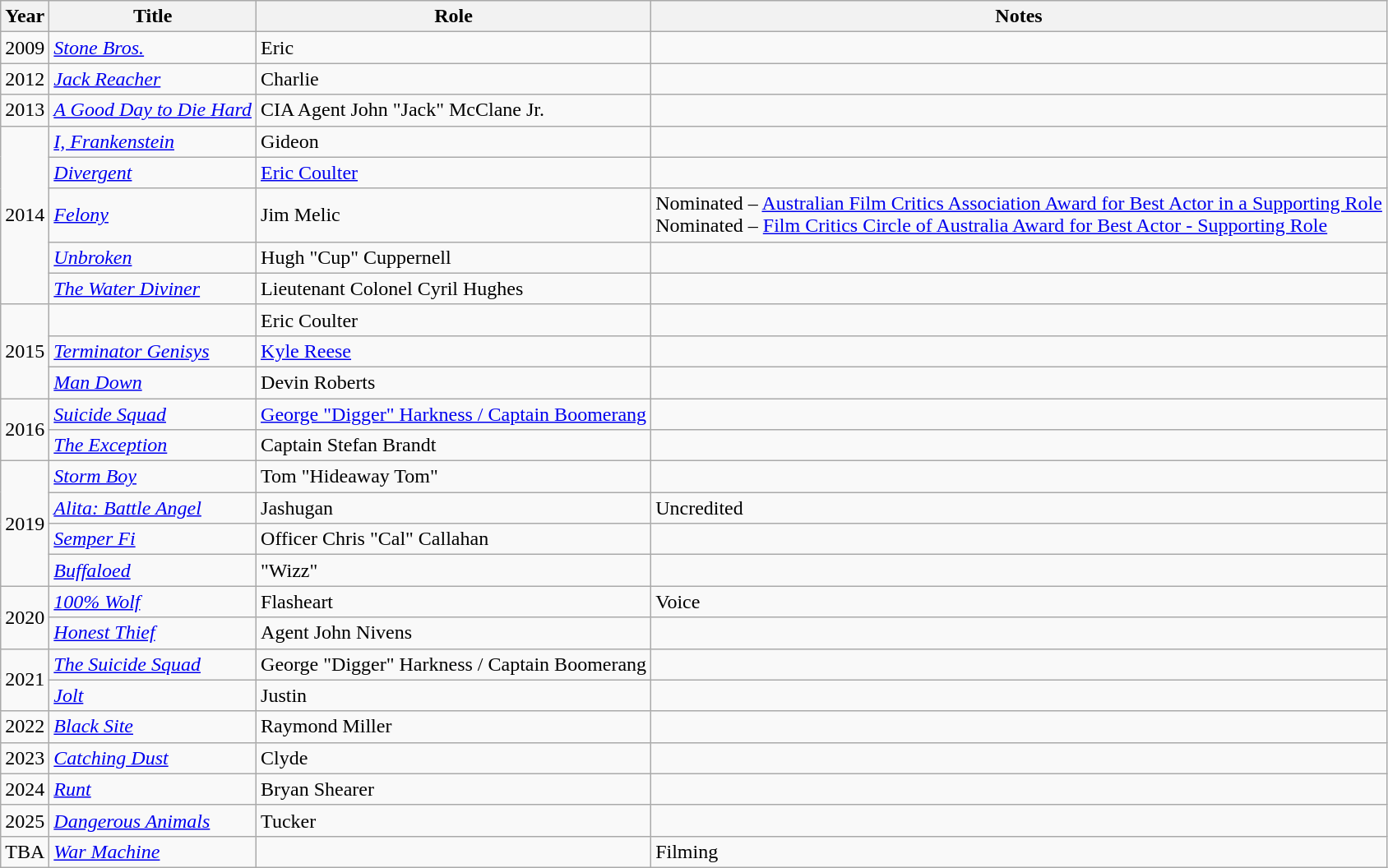<table class="wikitable sortable">
<tr>
<th>Year</th>
<th>Title</th>
<th>Role</th>
<th class="unsortable">Notes</th>
</tr>
<tr>
<td>2009</td>
<td><em><a href='#'>Stone Bros.</a></em></td>
<td>Eric</td>
<td></td>
</tr>
<tr>
<td>2012</td>
<td><em><a href='#'>Jack Reacher</a></em></td>
<td>Charlie</td>
<td></td>
</tr>
<tr>
<td>2013</td>
<td><em><a href='#'>A Good Day to Die Hard</a></em></td>
<td>CIA Agent John "Jack" McClane Jr.</td>
<td></td>
</tr>
<tr>
<td rowspan="5">2014</td>
<td><em><a href='#'>I, Frankenstein</a></em></td>
<td>Gideon</td>
<td></td>
</tr>
<tr>
<td><em><a href='#'>Divergent</a></em></td>
<td><a href='#'>Eric Coulter</a></td>
<td></td>
</tr>
<tr>
<td><em><a href='#'>Felony</a></em></td>
<td>Jim Melic</td>
<td>Nominated – <a href='#'>Australian Film Critics Association Award for Best Actor in a Supporting Role</a><br>Nominated – <a href='#'>Film Critics Circle of Australia Award for Best Actor - Supporting Role</a></td>
</tr>
<tr>
<td><em><a href='#'>Unbroken</a></em></td>
<td>Hugh "Cup" Cuppernell</td>
<td></td>
</tr>
<tr>
<td><em><a href='#'>The Water Diviner</a></em></td>
<td>Lieutenant Colonel Cyril Hughes</td>
<td></td>
</tr>
<tr>
<td rowspan="3">2015</td>
<td><em></em></td>
<td>Eric Coulter</td>
<td></td>
</tr>
<tr>
<td><em><a href='#'>Terminator Genisys</a></em></td>
<td><a href='#'>Kyle Reese</a></td>
<td></td>
</tr>
<tr>
<td><em><a href='#'>Man Down</a></em></td>
<td>Devin Roberts</td>
<td></td>
</tr>
<tr>
<td rowspan="2">2016</td>
<td><em><a href='#'>Suicide Squad</a></em></td>
<td><a href='#'>George "Digger" Harkness / Captain Boomerang</a></td>
<td></td>
</tr>
<tr>
<td><em><a href='#'>The Exception</a></em></td>
<td>Captain Stefan Brandt</td>
<td></td>
</tr>
<tr>
<td rowspan="4">2019</td>
<td><em><a href='#'>Storm Boy</a></em></td>
<td>Tom "Hideaway Tom"</td>
<td></td>
</tr>
<tr>
<td><em><a href='#'>Alita: Battle Angel</a></em></td>
<td>Jashugan</td>
<td>Uncredited</td>
</tr>
<tr>
<td><em><a href='#'>Semper Fi</a></em></td>
<td>Officer Chris "Cal" Callahan</td>
<td></td>
</tr>
<tr>
<td><em><a href='#'>Buffaloed</a></em></td>
<td>"Wizz"</td>
<td></td>
</tr>
<tr>
<td rowspan="2">2020</td>
<td><em><a href='#'>100% Wolf</a></em></td>
<td>Flasheart</td>
<td>Voice</td>
</tr>
<tr>
<td><em><a href='#'>Honest Thief</a></em></td>
<td>Agent John Nivens</td>
<td></td>
</tr>
<tr>
<td rowspan="2">2021</td>
<td><em><a href='#'>The Suicide Squad</a></em></td>
<td>George "Digger" Harkness / Captain Boomerang</td>
<td></td>
</tr>
<tr>
<td><em><a href='#'>Jolt</a></em></td>
<td>Justin</td>
<td></td>
</tr>
<tr>
<td>2022</td>
<td><em><a href='#'>Black Site</a></em></td>
<td>Raymond Miller</td>
<td></td>
</tr>
<tr>
<td>2023</td>
<td><em><a href='#'>Catching Dust</a></em></td>
<td>Clyde</td>
<td></td>
</tr>
<tr>
<td>2024</td>
<td><em><a href='#'>Runt</a></em></td>
<td>Bryan Shearer</td>
<td></td>
</tr>
<tr>
<td>2025</td>
<td><em><a href='#'>Dangerous Animals</a></em></td>
<td>Tucker</td>
<td></td>
</tr>
<tr>
<td>TBA</td>
<td><em><a href='#'>War Machine</a></em></td>
<td></td>
<td>Filming</td>
</tr>
</table>
